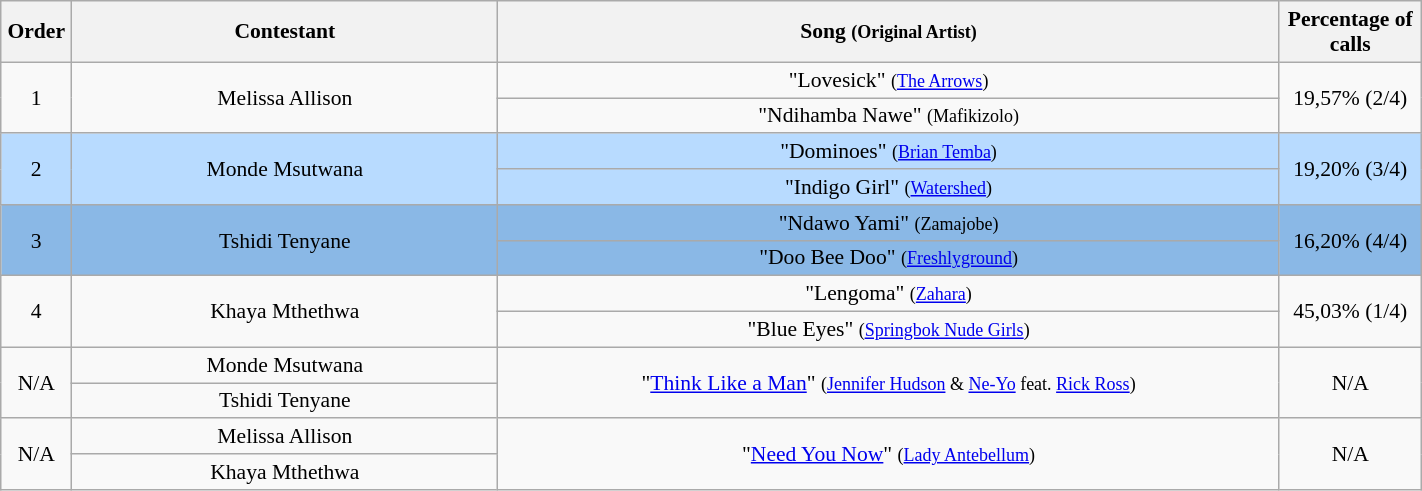<table class="wikitable" style="font-size:90%; width:75%; text-align: center;">
<tr>
<th width="05%">Order</th>
<th width="30%">Contestant</th>
<th width="55%">Song <small>(Original Artist)</small></th>
<th width="15%">Percentage of calls</th>
</tr>
<tr>
<td rowspan=2>1</td>
<td rowspan=2>Melissa Allison</td>
<td>"Lovesick" <small>(<a href='#'>The Arrows</a>)</small></td>
<td rowspan=2>19,57% (2/4)</td>
</tr>
<tr>
<td>"Ndihamba Nawe" <small>(Mafikizolo)</small></td>
</tr>
<tr bgcolor="B8DBFF">
<td rowspan=2>2</td>
<td rowspan=2>Monde Msutwana</td>
<td>"Dominoes" <small>(<a href='#'>Brian Temba</a>)</small></td>
<td rowspan=2>19,20% (3/4)</td>
</tr>
<tr bgcolor="B8DBFF">
<td>"Indigo Girl" <small>(<a href='#'>Watershed</a>)</small></td>
</tr>
<tr bgcolor="#8AB8E6">
<td rowspan=2>3</td>
<td rowspan=2>Tshidi Tenyane</td>
<td>"Ndawo Yami" <small>(Zamajobe)</small></td>
<td rowspan=2>16,20% (4/4)</td>
</tr>
<tr bgcolor="#8AB8E6">
<td>"Doo Bee Doo" <small>(<a href='#'>Freshlyground</a>)</small></td>
</tr>
<tr>
<td rowspan=2>4</td>
<td rowspan=2>Khaya Mthethwa</td>
<td>"Lengoma" <small>(<a href='#'>Zahara</a>)</small></td>
<td rowspan=2>45,03% (1/4)</td>
</tr>
<tr>
<td>"Blue Eyes" <small>(<a href='#'>Springbok Nude Girls</a>)</small></td>
</tr>
<tr>
<td rowspan=2>N/A</td>
<td>Monde Msutwana</td>
<td rowspan=2>"<a href='#'>Think Like a Man</a>" <small>(<a href='#'>Jennifer Hudson</a> & <a href='#'>Ne-Yo</a> feat. <a href='#'>Rick Ross</a>)</small></td>
<td rowspan=2>N/A</td>
</tr>
<tr>
<td>Tshidi Tenyane</td>
</tr>
<tr>
<td rowspan=2>N/A</td>
<td>Melissa Allison</td>
<td rowspan=2>"<a href='#'>Need You Now</a>" <small>(<a href='#'>Lady Antebellum</a>)</small></td>
<td rowspan=2>N/A</td>
</tr>
<tr>
<td>Khaya Mthethwa</td>
</tr>
</table>
